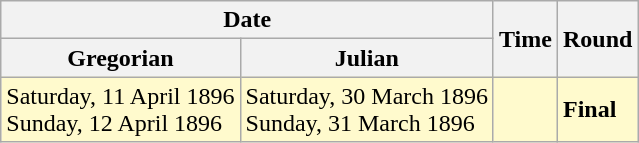<table class="wikitable">
<tr>
<th colspan=2>Date</th>
<th rowspan=2>Time</th>
<th rowspan=2>Round</th>
</tr>
<tr>
<th>Gregorian</th>
<th>Julian</th>
</tr>
<tr style=background:lemonchiffon>
<td>Saturday, 11 April 1896<br>Sunday, 12 April 1896</td>
<td>Saturday, 30 March 1896<br>Sunday, 31 March 1896</td>
<td></td>
<td><strong>Final</strong></td>
</tr>
</table>
